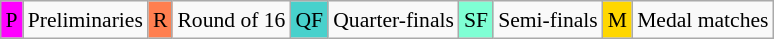<table class="wikitable" style="margin:0.5em auto; font-size:90%; line-height:1.25em;">
<tr>
<td bgcolor="#FF00FF" align=center>P</td>
<td>Preliminaries</td>
<td bgcolor="#FF7F50" align=center>R</td>
<td>Round of 16</td>
<td bgcolor="#48D1CC" align=center>QF</td>
<td>Quarter-finals</td>
<td bgcolor="#7FFFD4" align=center>SF</td>
<td>Semi-finals</td>
<td bgcolor="gold" align=center>M</td>
<td>Medal matches</td>
</tr>
</table>
